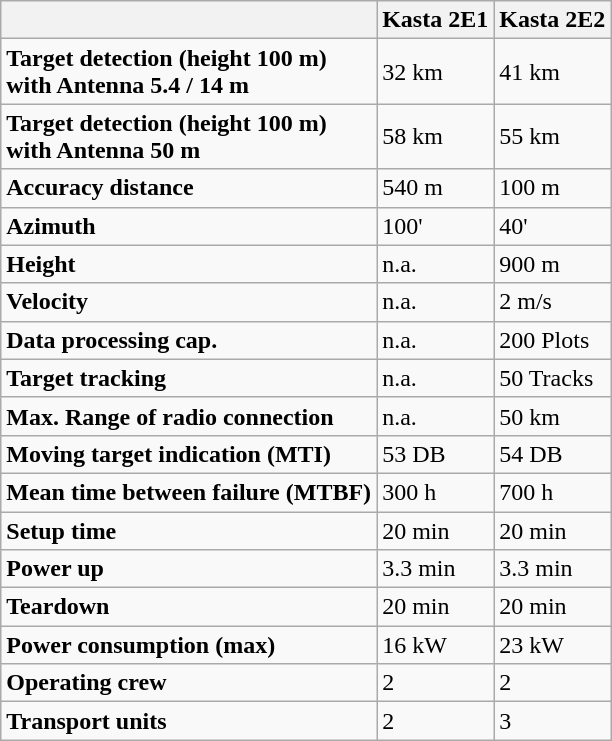<table class="wikitable">
<tr>
<th></th>
<th>Kasta 2E1</th>
<th>Kasta 2E2</th>
</tr>
<tr>
<td><strong>Target detection (height 100 m)<br>with Antenna 5.4 / 14 m</strong></td>
<td>32 km</td>
<td>41 km</td>
</tr>
<tr>
<td><strong>Target detection (height 100 m)<br>with Antenna 50 m</strong></td>
<td>58 km</td>
<td>55 km</td>
</tr>
<tr>
<td><strong>Accuracy distance</strong></td>
<td>540 m</td>
<td>100 m</td>
</tr>
<tr>
<td><strong>Azimuth</strong></td>
<td>100'</td>
<td>40'</td>
</tr>
<tr>
<td><strong>Height</strong></td>
<td>n.a.</td>
<td>900 m</td>
</tr>
<tr>
<td><strong>Velocity</strong></td>
<td>n.a.</td>
<td>2 m/s</td>
</tr>
<tr>
<td><strong>Data processing cap.</strong></td>
<td>n.a.</td>
<td>200 Plots</td>
</tr>
<tr>
<td><strong>Target tracking</strong></td>
<td>n.a.</td>
<td>50 Tracks</td>
</tr>
<tr>
<td><strong>Max. Range of radio connection</strong></td>
<td>n.a.</td>
<td>50 km</td>
</tr>
<tr>
<td><strong>Moving target indication (MTI)</strong></td>
<td>53 DB</td>
<td>54 DB</td>
</tr>
<tr>
<td><strong>Mean time between failure (MTBF)</strong></td>
<td>300 h</td>
<td>700 h</td>
</tr>
<tr>
<td><strong>Setup time</strong></td>
<td>20 min</td>
<td>20 min</td>
</tr>
<tr>
<td><strong>Power up</strong></td>
<td>3.3 min</td>
<td>3.3 min</td>
</tr>
<tr>
<td><strong>Teardown</strong></td>
<td>20 min</td>
<td>20 min</td>
</tr>
<tr>
<td><strong>Power consumption (max)</strong></td>
<td>16 kW</td>
<td>23 kW</td>
</tr>
<tr>
<td><strong>Operating crew</strong></td>
<td>2</td>
<td>2</td>
</tr>
<tr>
<td><strong>Transport units</strong></td>
<td>2</td>
<td>3</td>
</tr>
</table>
